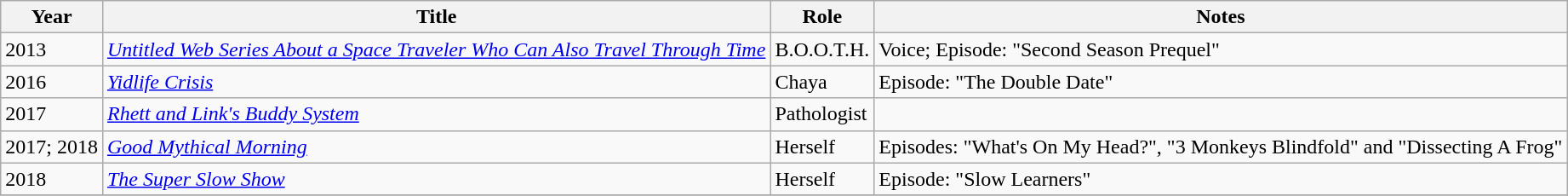<table class="wikitable sortable">
<tr>
<th>Year</th>
<th>Title</th>
<th>Role</th>
<th class="unsortable">Notes</th>
</tr>
<tr>
<td>2013</td>
<td><em><a href='#'>Untitled Web Series About a Space Traveler Who Can Also Travel Through Time</a></em></td>
<td>B.O.O.T.H.</td>
<td>Voice; Episode: "Second Season Prequel"</td>
</tr>
<tr>
<td>2016</td>
<td><em><a href='#'>Yidlife Crisis</a></em></td>
<td>Chaya</td>
<td>Episode: "The Double Date"</td>
</tr>
<tr>
<td>2017</td>
<td><em><a href='#'>Rhett and Link's Buddy System</a></em></td>
<td>Pathologist</td>
<td></td>
</tr>
<tr>
<td>2017; 2018</td>
<td><em><a href='#'>Good Mythical Morning</a></em></td>
<td>Herself</td>
<td>Episodes: "What's On My Head?", "3 Monkeys Blindfold" and "Dissecting A Frog"</td>
</tr>
<tr>
<td>2018</td>
<td><em><a href='#'>The Super Slow Show</a></em></td>
<td>Herself</td>
<td>Episode: "Slow Learners"</td>
</tr>
<tr>
</tr>
</table>
